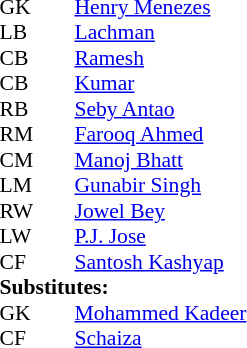<table cellspacing="0" cellpadding="0" style="font-size:90%; margin:auto">
<tr>
<th width=25></th>
<th width=25></th>
</tr>
<tr>
<td>GK</td>
<td></td>
<td> <a href='#'>Henry Menezes</a></td>
<td></td>
</tr>
<tr>
<td>LB</td>
<td></td>
<td> <a href='#'>Lachman</a></td>
</tr>
<tr>
<td>CB</td>
<td></td>
<td> <a href='#'>Ramesh</a></td>
</tr>
<tr>
<td>CB</td>
<td></td>
<td> <a href='#'>Kumar</a></td>
</tr>
<tr>
<td>RB</td>
<td></td>
<td> <a href='#'>Seby Antao</a></td>
</tr>
<tr>
<td>RM</td>
<td></td>
<td> <a href='#'>Farooq Ahmed</a></td>
</tr>
<tr>
<td>CM</td>
<td></td>
<td> <a href='#'>Manoj Bhatt</a></td>
</tr>
<tr>
<td>LM</td>
<td></td>
<td> <a href='#'>Gunabir Singh</a></td>
</tr>
<tr>
<td>RW</td>
<td></td>
<td> <a href='#'>Jowel Bey</a></td>
</tr>
<tr>
<td>LW</td>
<td></td>
<td> <a href='#'>P.J. Jose</a></td>
</tr>
<tr>
<td>CF</td>
<td></td>
<td> <a href='#'>Santosh Kashyap</a></td>
<td></td>
</tr>
<tr>
<td colspan=3><strong>Substitutes:</strong></td>
</tr>
<tr>
<td>GK</td>
<td></td>
<td> <a href='#'>Mohammed Kadeer</a></td>
<td></td>
</tr>
<tr>
<td>CF</td>
<td></td>
<td> <a href='#'>Schaiza</a></td>
<td></td>
</tr>
</table>
